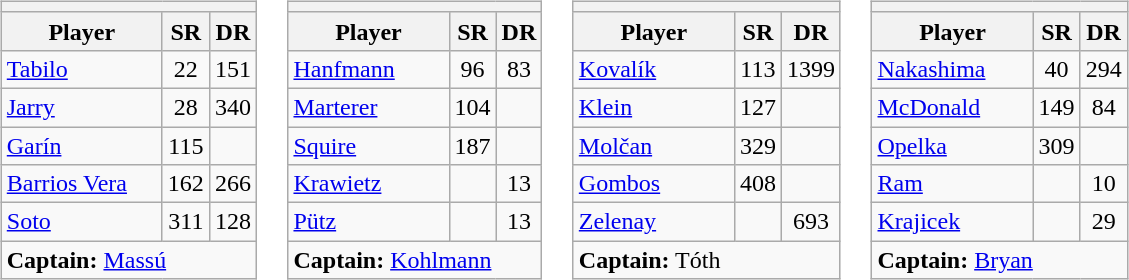<table>
<tr valign=top>
<td><br><table class="wikitable sortable nowrap">
<tr>
<th colspan=3></th>
</tr>
<tr>
<th width=100>Player</th>
<th width=20>SR</th>
<th width=20>DR</th>
</tr>
<tr>
<td><a href='#'>Tabilo</a></td>
<td align=center>22</td>
<td align=center>151</td>
</tr>
<tr>
<td><a href='#'>Jarry</a></td>
<td align=center>28</td>
<td align=center>340</td>
</tr>
<tr>
<td><a href='#'>Garín</a></td>
<td align=center>115</td>
<td align=center></td>
</tr>
<tr>
<td><a href='#'>Barrios Vera</a></td>
<td align=center>162</td>
<td align=center>266</td>
</tr>
<tr>
<td><a href='#'>Soto</a></td>
<td align=center>311</td>
<td align=center>128</td>
</tr>
<tr class="sortbottom">
<td colspan=3><strong>Captain:</strong> <a href='#'>Massú</a></td>
</tr>
</table>
</td>
<td><br><table class="wikitable sortable nowrap">
<tr>
<th colspan=3></th>
</tr>
<tr>
<th width=100>Player</th>
<th width=20>SR</th>
<th width=20>DR</th>
</tr>
<tr>
<td><a href='#'>Hanfmann</a></td>
<td align=center>96</td>
<td align=center>83</td>
</tr>
<tr>
<td><a href='#'>Marterer</a></td>
<td align=center>104</td>
<td align=center></td>
</tr>
<tr>
<td><a href='#'>Squire</a></td>
<td align=center>187</td>
<td align=center></td>
</tr>
<tr>
<td><a href='#'>Krawietz</a></td>
<td align=center></td>
<td align=center>13</td>
</tr>
<tr>
<td><a href='#'>Pütz</a></td>
<td align=center></td>
<td align=center>13</td>
</tr>
<tr class="sortbottom">
<td colspan=3><strong>Captain:</strong> <a href='#'>Kohlmann</a></td>
</tr>
</table>
</td>
<td><br><table class="wikitable sortable nowrap">
<tr>
<th colspan=3></th>
</tr>
<tr>
<th width=100>Player</th>
<th width=20>SR</th>
<th width=20>DR</th>
</tr>
<tr>
<td><a href='#'>Kovalík</a></td>
<td align=center>113</td>
<td align=center>1399</td>
</tr>
<tr>
<td><a href='#'>Klein</a></td>
<td align=center>127</td>
<td align=center></td>
</tr>
<tr>
<td><a href='#'>Molčan</a></td>
<td align=center>329</td>
<td align=center></td>
</tr>
<tr>
<td><a href='#'>Gombos</a></td>
<td align=center>408</td>
<td align=center></td>
</tr>
<tr>
<td><a href='#'>Zelenay</a></td>
<td align=center></td>
<td align=center>693</td>
</tr>
<tr class="sortbottom">
<td colspan=3><strong>Captain:</strong> Tóth</td>
</tr>
</table>
</td>
<td><br><table class="wikitable sortable nowrap">
<tr>
<th colspan=3></th>
</tr>
<tr>
<th width=100>Player</th>
<th width=20>SR</th>
<th width=20>DR</th>
</tr>
<tr>
<td><a href='#'>Nakashima</a></td>
<td align=center>40</td>
<td align=center>294</td>
</tr>
<tr>
<td><a href='#'>McDonald</a></td>
<td align=center>149</td>
<td align=center>84</td>
</tr>
<tr>
<td><a href='#'>Opelka</a></td>
<td align=center>309</td>
<td align=center></td>
</tr>
<tr>
<td><a href='#'>Ram</a></td>
<td align=center></td>
<td align=center>10</td>
</tr>
<tr>
<td><a href='#'>Krajicek</a></td>
<td align=center></td>
<td align=center>29</td>
</tr>
<tr class="sortbottom">
<td colspan=3><strong>Captain:</strong> <a href='#'>Bryan</a></td>
</tr>
</table>
</td>
</tr>
</table>
